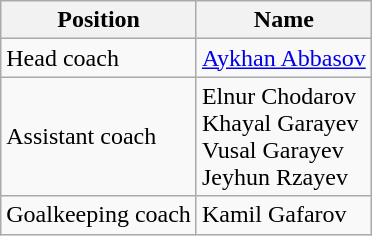<table class="wikitable">
<tr>
<th>Position</th>
<th>Name</th>
</tr>
<tr>
<td>Head coach</td>
<td> <a href='#'>Aykhan Abbasov</a></td>
</tr>
<tr>
<td>Assistant coach</td>
<td> Elnur Chodarov <br>  Khayal Garayev <br>  Vusal Garayev <br>  Jeyhun Rzayev</td>
</tr>
<tr>
<td>Goalkeeping coach</td>
<td> Kamil Gafarov</td>
</tr>
</table>
